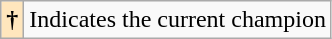<table class="wikitable">
<tr>
<th style="background:#ffe6bd;">†</th>
<td>Indicates the current champion</td>
</tr>
</table>
